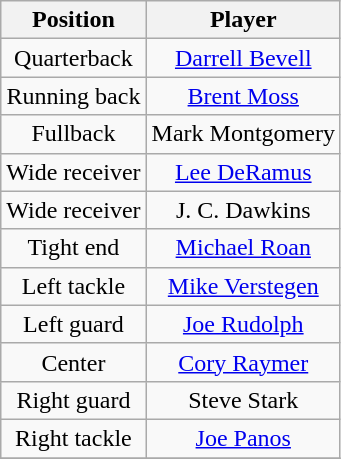<table class="wikitable" style="text-align: center;">
<tr>
<th>Position</th>
<th>Player</th>
</tr>
<tr>
<td>Quarterback</td>
<td><a href='#'>Darrell Bevell</a></td>
</tr>
<tr>
<td>Running back</td>
<td><a href='#'>Brent Moss</a></td>
</tr>
<tr>
<td>Fullback</td>
<td>Mark Montgomery</td>
</tr>
<tr>
<td>Wide receiver</td>
<td><a href='#'>Lee DeRamus</a></td>
</tr>
<tr>
<td>Wide receiver</td>
<td>J. C. Dawkins</td>
</tr>
<tr>
<td>Tight end</td>
<td><a href='#'>Michael Roan</a></td>
</tr>
<tr>
<td>Left tackle</td>
<td><a href='#'>Mike Verstegen</a></td>
</tr>
<tr>
<td>Left guard</td>
<td><a href='#'>Joe Rudolph</a></td>
</tr>
<tr>
<td>Center</td>
<td><a href='#'>Cory Raymer</a></td>
</tr>
<tr>
<td>Right guard</td>
<td>Steve Stark</td>
</tr>
<tr>
<td>Right tackle</td>
<td><a href='#'>Joe Panos</a></td>
</tr>
<tr>
</tr>
</table>
